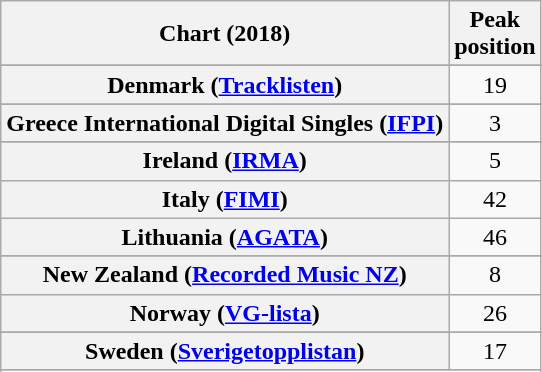<table class="wikitable sortable plainrowheaders" style="text-align:center">
<tr>
<th scope="col">Chart (2018)</th>
<th scope="col">Peak<br> position</th>
</tr>
<tr>
</tr>
<tr>
</tr>
<tr>
</tr>
<tr>
</tr>
<tr>
<th scope="row">Denmark (<a href='#'>Tracklisten</a>)</th>
<td>19</td>
</tr>
<tr>
</tr>
<tr>
</tr>
<tr>
<th scope="row">Greece International Digital Singles (<a href='#'>IFPI</a>)</th>
<td>3</td>
</tr>
<tr>
</tr>
<tr>
<th scope="row">Ireland (<a href='#'>IRMA</a>)</th>
<td>5</td>
</tr>
<tr>
<th scope="row">Italy (<a href='#'>FIMI</a>)</th>
<td>42</td>
</tr>
<tr>
<th scope="row">Lithuania (<a href='#'>AGATA</a>)</th>
<td>46</td>
</tr>
<tr>
</tr>
<tr>
<th scope="row">New Zealand (<a href='#'>Recorded Music NZ</a>)</th>
<td>8</td>
</tr>
<tr>
<th scope="row">Norway (<a href='#'>VG-lista</a>)</th>
<td>26</td>
</tr>
<tr>
</tr>
<tr>
</tr>
<tr>
</tr>
<tr>
<th scope="row">Sweden (<a href='#'>Sverigetopplistan</a>)</th>
<td>17</td>
</tr>
<tr>
</tr>
<tr>
</tr>
<tr>
</tr>
<tr>
</tr>
<tr>
</tr>
<tr>
</tr>
</table>
